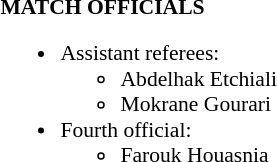<table width=100% style="font-size: 90%">
<tr>
<td width=50% valign=top><br><strong>MATCH OFFICIALS</strong><ul><li>Assistant referees:<ul><li>Abdelhak Etchiali</li><li>Mokrane Gourari</li></ul></li><li>Fourth official:<ul><li>Farouk Houasnia</li></ul></li></ul></td>
</tr>
</table>
